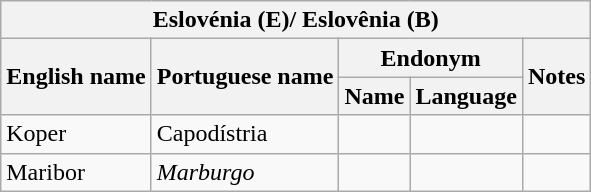<table class="wikitable sortable">
<tr>
<th colspan="5"> Eslovénia (E)/ Eslovênia (B)</th>
</tr>
<tr>
<th rowspan="2">English name</th>
<th rowspan="2">Portuguese name</th>
<th colspan="2">Endonym</th>
<th rowspan="2">Notes</th>
</tr>
<tr>
<th>Name</th>
<th>Language</th>
</tr>
<tr>
<td>Koper</td>
<td>Capodístria</td>
<td></td>
<td></td>
<td></td>
</tr>
<tr>
<td>Maribor</td>
<td><em>Marburgo</em></td>
<td></td>
<td></td>
<td></td>
</tr>
</table>
